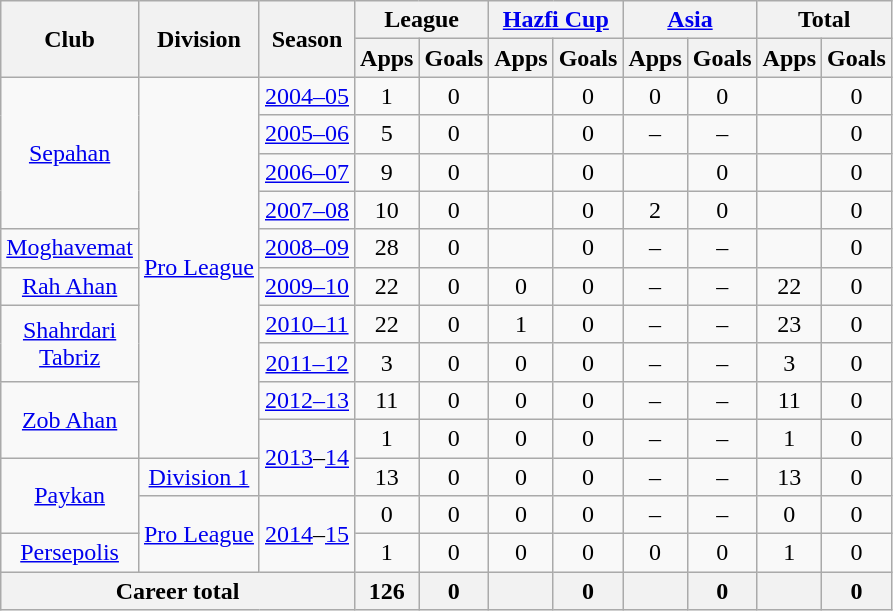<table class="wikitable" style="text-align: center;">
<tr>
<th rowspan="2">Club</th>
<th rowspan="2">Division</th>
<th rowspan="2">Season</th>
<th colspan="2">League</th>
<th colspan="2"><a href='#'>Hazfi Cup</a></th>
<th colspan="2"><a href='#'>Asia</a></th>
<th colspan="2">Total</th>
</tr>
<tr>
<th>Apps</th>
<th>Goals</th>
<th>Apps</th>
<th>Goals</th>
<th>Apps</th>
<th>Goals</th>
<th>Apps</th>
<th>Goals</th>
</tr>
<tr>
<td rowspan="4"><a href='#'>Sepahan</a></td>
<td rowspan="10"><a href='#'>Pro League</a></td>
<td><a href='#'>2004–05</a></td>
<td>1</td>
<td>0</td>
<td></td>
<td>0</td>
<td>0</td>
<td>0</td>
<td></td>
<td>0</td>
</tr>
<tr>
<td><a href='#'>2005–06</a></td>
<td>5</td>
<td>0</td>
<td></td>
<td>0</td>
<td>–</td>
<td>–</td>
<td></td>
<td>0</td>
</tr>
<tr>
<td><a href='#'>2006–07</a></td>
<td>9</td>
<td>0</td>
<td></td>
<td>0</td>
<td></td>
<td>0</td>
<td></td>
<td>0</td>
</tr>
<tr>
<td><a href='#'>2007–08</a></td>
<td>10</td>
<td>0</td>
<td></td>
<td>0</td>
<td>2</td>
<td>0</td>
<td></td>
<td>0</td>
</tr>
<tr>
<td><a href='#'>Moghavemat</a></td>
<td><a href='#'>2008–09</a></td>
<td>28</td>
<td>0</td>
<td></td>
<td>0</td>
<td>–</td>
<td>–</td>
<td></td>
<td>0</td>
</tr>
<tr>
<td><a href='#'>Rah Ahan</a></td>
<td><a href='#'>2009–10</a></td>
<td>22</td>
<td>0</td>
<td>0</td>
<td>0</td>
<td>–</td>
<td>–</td>
<td>22</td>
<td>0</td>
</tr>
<tr>
<td rowspan="2"><a href='#'>Shahrdari<br>Tabriz</a></td>
<td><a href='#'>2010–11</a></td>
<td>22</td>
<td>0</td>
<td>1</td>
<td>0</td>
<td>–</td>
<td>–</td>
<td>23</td>
<td>0</td>
</tr>
<tr>
<td><a href='#'>2011–12</a></td>
<td>3</td>
<td>0</td>
<td>0</td>
<td>0</td>
<td>–</td>
<td>–</td>
<td>3</td>
<td>0</td>
</tr>
<tr>
<td rowspan="2"><a href='#'>Zob Ahan</a></td>
<td><a href='#'>2012–13</a></td>
<td>11</td>
<td>0</td>
<td>0</td>
<td>0</td>
<td>–</td>
<td>–</td>
<td>11</td>
<td>0</td>
</tr>
<tr>
<td rowspan="2"><a href='#'>2013</a>–<a href='#'>14</a></td>
<td>1</td>
<td>0</td>
<td>0</td>
<td>0</td>
<td>–</td>
<td>–</td>
<td>1</td>
<td>0</td>
</tr>
<tr>
<td rowspan="2"><a href='#'>Paykan</a></td>
<td><a href='#'>Division 1</a></td>
<td>13</td>
<td>0</td>
<td>0</td>
<td>0</td>
<td>–</td>
<td>–</td>
<td>13</td>
<td>0</td>
</tr>
<tr>
<td rowspan="2"><a href='#'>Pro League</a></td>
<td rowspan="2"><a href='#'>2014</a>–<a href='#'>15</a></td>
<td>0</td>
<td>0</td>
<td>0</td>
<td>0</td>
<td>–</td>
<td>–</td>
<td>0</td>
<td>0</td>
</tr>
<tr>
<td><a href='#'>Persepolis</a></td>
<td>1</td>
<td>0</td>
<td>0</td>
<td>0</td>
<td>0</td>
<td>0</td>
<td>1</td>
<td>0</td>
</tr>
<tr>
<th colspan=3>Career total</th>
<th>126</th>
<th>0</th>
<th></th>
<th>0</th>
<th></th>
<th>0</th>
<th></th>
<th>0</th>
</tr>
</table>
